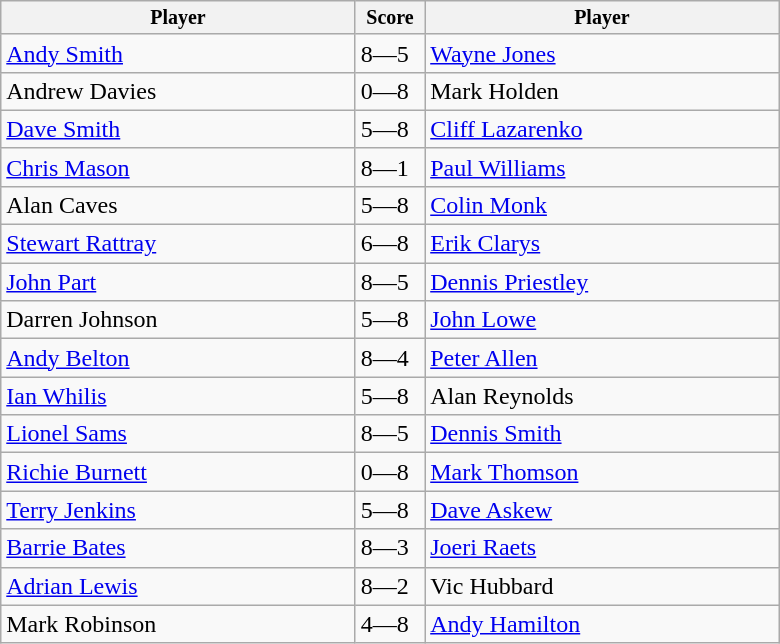<table class="wikitable">
<tr style="font-size:10pt;font-weight:bold">
<th width=230px>Player</th>
<th width=40px>Score</th>
<th width=230px>Player</th>
</tr>
<tr>
<td> <a href='#'>Andy Smith</a></td>
<td>8—5</td>
<td> <a href='#'>Wayne Jones</a></td>
</tr>
<tr>
<td> Andrew Davies</td>
<td>0—8</td>
<td> Mark Holden</td>
</tr>
<tr>
<td> <a href='#'>Dave Smith</a></td>
<td>5—8</td>
<td> <a href='#'>Cliff Lazarenko</a></td>
</tr>
<tr>
<td> <a href='#'>Chris Mason</a></td>
<td>8—1</td>
<td> <a href='#'>Paul Williams</a></td>
</tr>
<tr>
<td> Alan Caves</td>
<td>5—8</td>
<td> <a href='#'>Colin Monk</a></td>
</tr>
<tr>
<td> <a href='#'>Stewart Rattray</a></td>
<td>6—8</td>
<td> <a href='#'>Erik Clarys</a></td>
</tr>
<tr>
<td> <a href='#'>John Part</a></td>
<td>8—5</td>
<td> <a href='#'>Dennis Priestley</a></td>
</tr>
<tr>
<td> Darren Johnson</td>
<td>5—8</td>
<td> <a href='#'>John Lowe</a></td>
</tr>
<tr>
<td> <a href='#'>Andy Belton</a></td>
<td>8—4</td>
<td> <a href='#'>Peter Allen</a></td>
</tr>
<tr>
<td> <a href='#'>Ian Whilis</a></td>
<td>5—8</td>
<td> Alan Reynolds</td>
</tr>
<tr>
<td> <a href='#'>Lionel Sams</a></td>
<td>8—5</td>
<td> <a href='#'>Dennis Smith</a></td>
</tr>
<tr>
<td> <a href='#'>Richie Burnett</a></td>
<td>0—8</td>
<td> <a href='#'>Mark Thomson</a></td>
</tr>
<tr>
<td> <a href='#'>Terry Jenkins</a></td>
<td>5—8</td>
<td> <a href='#'>Dave Askew</a></td>
</tr>
<tr>
<td> <a href='#'>Barrie Bates</a></td>
<td>8—3</td>
<td> <a href='#'>Joeri Raets</a></td>
</tr>
<tr>
<td> <a href='#'>Adrian Lewis</a></td>
<td>8—2</td>
<td> Vic Hubbard</td>
</tr>
<tr>
<td> Mark Robinson</td>
<td>4—8</td>
<td> <a href='#'>Andy Hamilton</a></td>
</tr>
</table>
